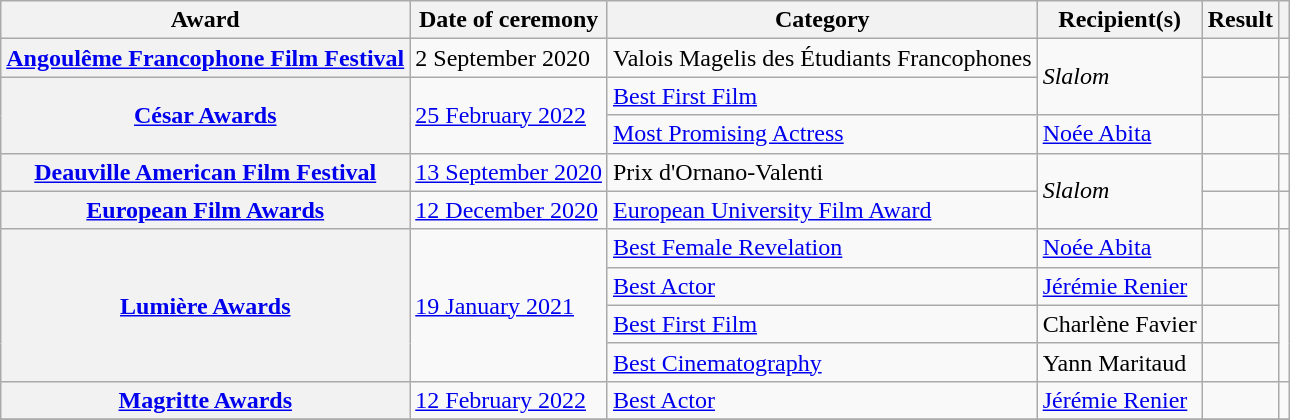<table class="wikitable sortable plainrowheaders">
<tr>
<th scope="col">Award</th>
<th scope="col">Date of ceremony</th>
<th scope="col">Category</th>
<th scope="col">Recipient(s)</th>
<th scope="col">Result</th>
<th scope="col" class="unsortable"></th>
</tr>
<tr>
<th scope="row"><a href='#'>Angoulême Francophone Film Festival</a></th>
<td>2 September 2020</td>
<td>Valois Magelis des Étudiants Francophones</td>
<td rowspan="2"><em>Slalom</em></td>
<td></td>
<td align="center"></td>
</tr>
<tr>
<th rowspan="2" scope="row"><a href='#'>César Awards</a></th>
<td rowspan="2"><a href='#'>25 February 2022</a></td>
<td><a href='#'>Best First Film</a></td>
<td></td>
<td rowspan="2" align="center"></td>
</tr>
<tr>
<td><a href='#'>Most Promising Actress</a></td>
<td><a href='#'>Noée Abita</a></td>
<td></td>
</tr>
<tr>
<th scope="row"><a href='#'>Deauville American Film Festival</a></th>
<td><a href='#'>13 September 2020</a></td>
<td>Prix d'Ornano-Valenti</td>
<td rowspan="2"><em>Slalom</em></td>
<td></td>
<td align="center"></td>
</tr>
<tr>
<th scope="row"><a href='#'>European Film Awards</a></th>
<td><a href='#'>12 December 2020</a></td>
<td><a href='#'>European University Film Award</a></td>
<td></td>
<td align="center"></td>
</tr>
<tr>
<th rowspan="4" scope="row"><a href='#'>Lumière Awards</a></th>
<td rowspan="4"><a href='#'>19 January 2021</a></td>
<td><a href='#'>Best Female Revelation</a></td>
<td><a href='#'>Noée Abita</a></td>
<td></td>
<td rowspan="4" align="center"></td>
</tr>
<tr>
<td><a href='#'>Best Actor</a></td>
<td><a href='#'>Jérémie Renier</a></td>
<td></td>
</tr>
<tr>
<td><a href='#'>Best First Film</a></td>
<td>Charlène Favier</td>
<td></td>
</tr>
<tr>
<td><a href='#'>Best Cinematography</a></td>
<td>Yann Maritaud</td>
<td></td>
</tr>
<tr>
<th scope="row"><a href='#'>Magritte Awards</a></th>
<td><a href='#'>12 February 2022</a></td>
<td><a href='#'>Best Actor</a></td>
<td><a href='#'>Jérémie Renier</a></td>
<td></td>
<td align="center"></td>
</tr>
<tr>
</tr>
</table>
